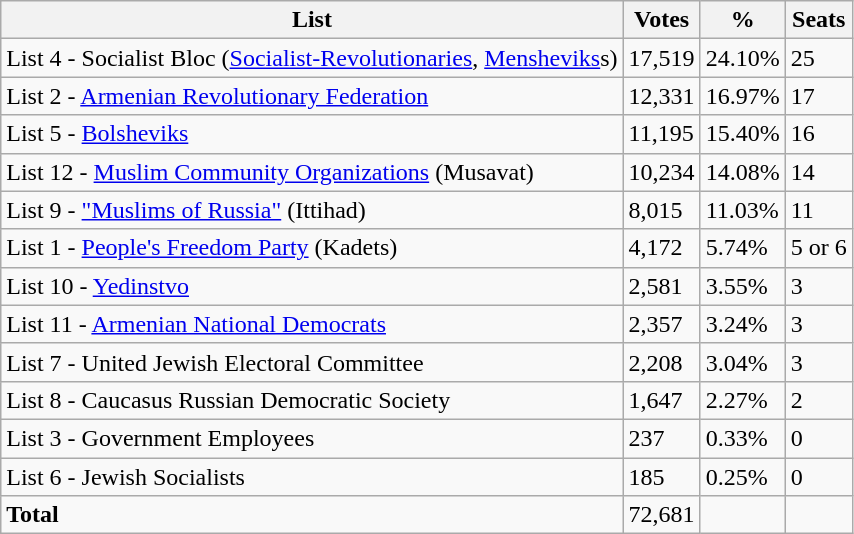<table class="wikitable">
<tr>
<th>List</th>
<th>Votes</th>
<th>%</th>
<th>Seats</th>
</tr>
<tr>
<td>List 4 - Socialist Bloc (<a href='#'>Socialist-Revolutionaries</a>, <a href='#'>Mensheviks</a>s)</td>
<td>17,519</td>
<td>24.10%</td>
<td>25</td>
</tr>
<tr>
<td>List 2 - <a href='#'>Armenian Revolutionary Federation</a></td>
<td>12,331</td>
<td>16.97%</td>
<td>17</td>
</tr>
<tr>
<td>List 5 - <a href='#'>Bolsheviks</a></td>
<td>11,195</td>
<td>15.40%</td>
<td>16</td>
</tr>
<tr>
<td>List 12 - <a href='#'>Muslim Community Organizations</a> (Musavat)</td>
<td>10,234</td>
<td>14.08%</td>
<td>14</td>
</tr>
<tr>
<td>List 9 - <a href='#'>"Muslims of Russia"</a> (Ittihad)</td>
<td>8,015</td>
<td>11.03%</td>
<td>11</td>
</tr>
<tr>
<td>List 1 - <a href='#'>People's Freedom Party</a> (Kadets)</td>
<td>4,172</td>
<td>5.74%</td>
<td>5 or 6</td>
</tr>
<tr>
<td>List 10 - <a href='#'>Yedinstvo</a></td>
<td>2,581</td>
<td>3.55%</td>
<td>3</td>
</tr>
<tr>
<td>List 11 - <a href='#'>Armenian National Democrats</a></td>
<td>2,357</td>
<td>3.24%</td>
<td>3</td>
</tr>
<tr>
<td>List 7 - United Jewish Electoral Committee</td>
<td>2,208</td>
<td>3.04%</td>
<td>3</td>
</tr>
<tr>
<td>List 8 - Caucasus Russian Democratic Society</td>
<td>1,647</td>
<td>2.27%</td>
<td>2</td>
</tr>
<tr>
<td>List 3 - Government Employees</td>
<td>237</td>
<td>0.33%</td>
<td>0</td>
</tr>
<tr>
<td>List 6 - Jewish Socialists</td>
<td>185</td>
<td>0.25%</td>
<td>0</td>
</tr>
<tr>
<td><strong>Total</strong></td>
<td>72,681</td>
<td></td>
<td></td>
</tr>
</table>
